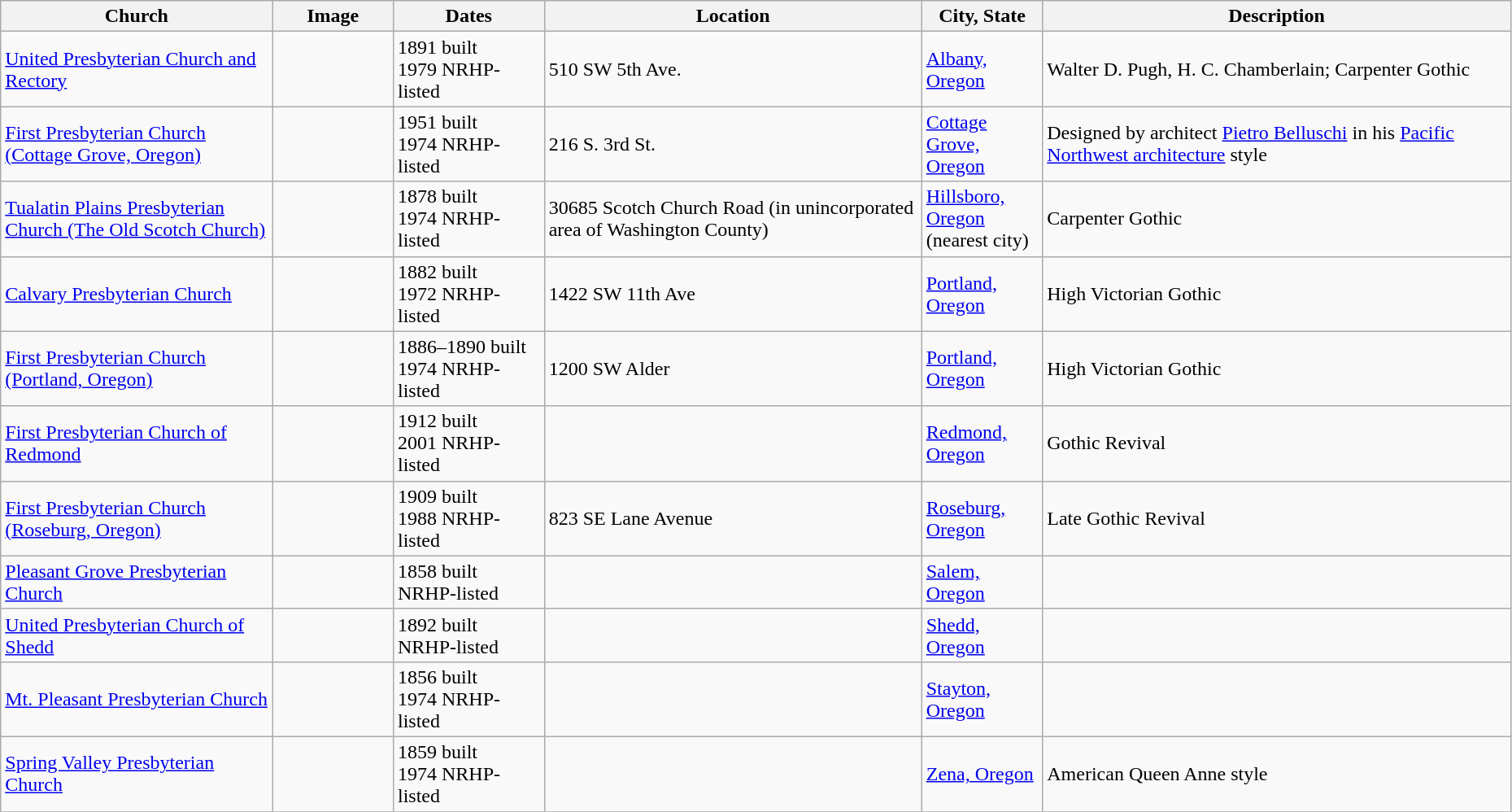<table class="wikitable sortable" style="width:98%">
<tr>
<th width = 18%><strong>Church</strong></th>
<th width = 8% class="unsortable"><strong>Image</strong></th>
<th width = 10%><strong>Dates</strong></th>
<th width = 25%><strong>Location</strong></th>
<th width = 8%><strong>City, State</strong></th>
<th class="unsortable"><strong>Description</strong></th>
</tr>
<tr>
<td><a href='#'>United Presbyterian Church and Rectory</a></td>
<td></td>
<td>1891 built<br>1979 NRHP-listed</td>
<td>510 SW 5th Ave.<br><small></small></td>
<td><a href='#'>Albany, Oregon</a></td>
<td>Walter D. Pugh, H. C. Chamberlain;  Carpenter Gothic</td>
</tr>
<tr>
<td><a href='#'>First Presbyterian Church (Cottage Grove, Oregon)</a></td>
<td></td>
<td>1951 built<br>1974 NRHP-listed</td>
<td>216 S. 3rd St.<br><small></small></td>
<td><a href='#'>Cottage Grove, Oregon</a></td>
<td>Designed by architect <a href='#'>Pietro Belluschi</a> in his <a href='#'>Pacific Northwest architecture</a> style</td>
</tr>
<tr>
<td><a href='#'>Tualatin Plains Presbyterian Church (The Old Scotch Church)</a></td>
<td></td>
<td>1878 built<br>1974 NRHP-listed</td>
<td>30685 Scotch Church Road (in unincorporated area of Washington County)<br><small></small></td>
<td><a href='#'>Hillsboro, Oregon</a> (nearest city)</td>
<td>Carpenter Gothic</td>
</tr>
<tr>
<td><a href='#'>Calvary Presbyterian Church</a></td>
<td></td>
<td>1882 built<br>1972 NRHP-listed</td>
<td>1422 SW 11th Ave<br><small></small></td>
<td><a href='#'>Portland, Oregon</a></td>
<td>High Victorian Gothic</td>
</tr>
<tr>
<td><a href='#'>First Presbyterian Church (Portland, Oregon)</a></td>
<td></td>
<td>1886–1890 built<br>1974 NRHP-listed</td>
<td>1200 SW Alder<br><small></small></td>
<td><a href='#'>Portland, Oregon</a></td>
<td>High Victorian Gothic</td>
</tr>
<tr>
<td><a href='#'>First Presbyterian Church of Redmond</a></td>
<td></td>
<td>1912 built<br>2001 NRHP-listed</td>
<td><small></small></td>
<td><a href='#'>Redmond, Oregon</a></td>
<td>Gothic Revival</td>
</tr>
<tr>
<td><a href='#'>First Presbyterian Church (Roseburg, Oregon)</a></td>
<td></td>
<td>1909 built<br>1988 NRHP-listed</td>
<td>823 SE Lane Avenue<br><small></small></td>
<td><a href='#'>Roseburg, Oregon</a></td>
<td>Late Gothic Revival</td>
</tr>
<tr>
<td><a href='#'>Pleasant Grove Presbyterian Church</a></td>
<td></td>
<td>1858 built<br> NRHP-listed</td>
<td></td>
<td><a href='#'>Salem, Oregon</a></td>
<td></td>
</tr>
<tr>
<td><a href='#'>United Presbyterian Church of Shedd</a></td>
<td></td>
<td>1892 built<br> NRHP-listed</td>
<td></td>
<td><a href='#'>Shedd, Oregon</a></td>
<td></td>
</tr>
<tr>
<td><a href='#'>Mt. Pleasant Presbyterian Church</a></td>
<td></td>
<td>1856 built<br>1974 NRHP-listed</td>
<td><small></small></td>
<td><a href='#'>Stayton, Oregon</a></td>
<td></td>
</tr>
<tr>
<td><a href='#'>Spring Valley Presbyterian Church</a></td>
<td></td>
<td>1859 built<br>1974 NRHP-listed</td>
<td><small></small></td>
<td><a href='#'>Zena, Oregon</a></td>
<td>American Queen Anne style</td>
</tr>
<tr>
</tr>
</table>
